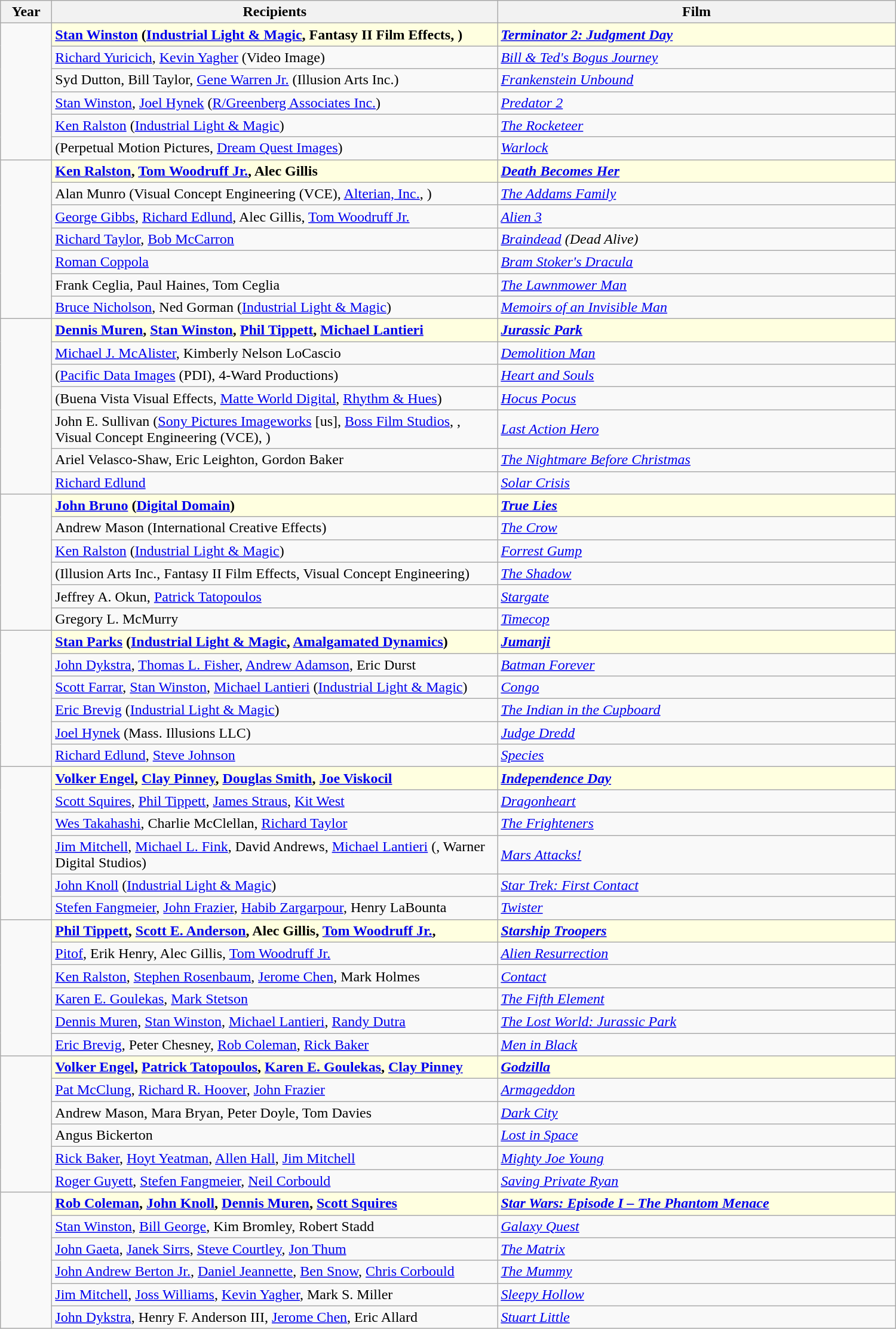<table class="wikitable" width="1000px" border="1" cellpadding="5" cellspacing="0" align="centre">
<tr>
<th width="50px">Year</th>
<th width="490px">Recipients</th>
<th>Film</th>
</tr>
<tr>
<td rowspan=6></td>
<td style="background:lightyellow"><strong><a href='#'>Stan Winston</a> (<a href='#'>Industrial Light & Magic</a>, Fantasy II Film Effects, )</strong></td>
<td style="background:lightyellow"><strong><em><a href='#'>Terminator 2: Judgment Day</a></em></strong></td>
</tr>
<tr>
<td><a href='#'>Richard Yuricich</a>, <a href='#'>Kevin Yagher</a> (Video Image)</td>
<td><em><a href='#'>Bill & Ted's Bogus Journey</a></em></td>
</tr>
<tr>
<td>Syd Dutton, Bill Taylor, <a href='#'>Gene Warren Jr.</a> (Illusion Arts Inc.)</td>
<td><em><a href='#'>Frankenstein Unbound</a></em></td>
</tr>
<tr>
<td><a href='#'>Stan Winston</a>, <a href='#'>Joel Hynek</a> (<a href='#'>R/Greenberg Associates Inc.</a>)</td>
<td><em><a href='#'>Predator 2</a></em></td>
</tr>
<tr>
<td><a href='#'>Ken Ralston</a> (<a href='#'>Industrial Light & Magic</a>)</td>
<td><em><a href='#'>The Rocketeer</a></em></td>
</tr>
<tr>
<td>(Perpetual Motion Pictures, <a href='#'>Dream Quest Images</a>)</td>
<td><em><a href='#'>Warlock</a></em></td>
</tr>
<tr>
<td rowspan=7></td>
<td style="background:lightyellow"><strong><a href='#'>Ken Ralston</a>, <a href='#'>Tom Woodruff Jr.</a>, Alec Gillis </strong></td>
<td style="background:lightyellow"><strong><em><a href='#'>Death Becomes Her</a></em></strong></td>
</tr>
<tr>
<td>Alan Munro (Visual Concept Engineering (VCE), <a href='#'>Alterian, Inc.</a>, )</td>
<td><em><a href='#'>The Addams Family</a></em></td>
</tr>
<tr>
<td><a href='#'>George Gibbs</a>, <a href='#'>Richard Edlund</a>, Alec Gillis, <a href='#'>Tom Woodruff Jr.</a></td>
<td><em><a href='#'>Alien 3</a></em></td>
</tr>
<tr>
<td><a href='#'>Richard Taylor</a>, <a href='#'>Bob McCarron</a></td>
<td><em><a href='#'>Braindead</a> (Dead Alive)</em></td>
</tr>
<tr>
<td><a href='#'>Roman Coppola</a></td>
<td><em><a href='#'>Bram Stoker's Dracula</a></em></td>
</tr>
<tr>
<td>Frank Ceglia, Paul Haines, Tom Ceglia</td>
<td><em><a href='#'>The Lawnmower Man</a></em></td>
</tr>
<tr>
<td><a href='#'>Bruce Nicholson</a>, Ned Gorman (<a href='#'>Industrial Light & Magic</a>)</td>
<td><em><a href='#'>Memoirs of an Invisible Man</a></em></td>
</tr>
<tr>
<td rowspan=7></td>
<td style="background:lightyellow"><strong><a href='#'>Dennis Muren</a>, <a href='#'>Stan Winston</a>, <a href='#'>Phil Tippett</a>, <a href='#'>Michael Lantieri</a></strong></td>
<td style="background:lightyellow"><strong><em><a href='#'>Jurassic Park</a></em></strong></td>
</tr>
<tr>
<td><a href='#'>Michael J. McAlister</a>, Kimberly Nelson LoCascio</td>
<td><em><a href='#'>Demolition Man</a></em></td>
</tr>
<tr>
<td>(<a href='#'>Pacific Data Images</a> (PDI), 4-Ward Productions)</td>
<td><em><a href='#'>Heart and Souls</a></em></td>
</tr>
<tr>
<td>(Buena Vista Visual Effects, <a href='#'>Matte World Digital</a>, <a href='#'>Rhythm & Hues</a>)</td>
<td><em><a href='#'>Hocus Pocus</a></em></td>
</tr>
<tr>
<td>John E. Sullivan (<a href='#'>Sony Pictures Imageworks</a> [us], <a href='#'>Boss Film Studios</a>, , Visual Concept Engineering (VCE), )</td>
<td><em><a href='#'>Last Action Hero</a></em></td>
</tr>
<tr>
<td>Ariel Velasco-Shaw, Eric Leighton, Gordon Baker</td>
<td><em><a href='#'>The Nightmare Before Christmas</a></em></td>
</tr>
<tr>
<td><a href='#'>Richard Edlund</a></td>
<td><em><a href='#'>Solar Crisis</a></em></td>
</tr>
<tr>
<td rowspan=6></td>
<td style="background:lightyellow"><strong><a href='#'>John Bruno</a> (<a href='#'>Digital Domain</a>)</strong></td>
<td style="background:lightyellow"><strong><em><a href='#'>True Lies</a></em></strong></td>
</tr>
<tr>
<td>Andrew Mason (International Creative Effects)</td>
<td><em><a href='#'>The Crow</a></em></td>
</tr>
<tr>
<td><a href='#'>Ken Ralston</a> (<a href='#'>Industrial Light & Magic</a>)</td>
<td><em><a href='#'>Forrest Gump</a></em></td>
</tr>
<tr>
<td>(Illusion Arts Inc., Fantasy II Film Effects, Visual Concept Engineering)</td>
<td><em><a href='#'>The Shadow</a></em></td>
</tr>
<tr>
<td>Jeffrey A. Okun, <a href='#'>Patrick Tatopoulos</a></td>
<td><em><a href='#'>Stargate</a></em></td>
</tr>
<tr>
<td>Gregory L. McMurry</td>
<td><em><a href='#'>Timecop</a></em></td>
</tr>
<tr>
<td rowspan=6></td>
<td style="background:lightyellow"><strong><a href='#'>Stan Parks</a> (<a href='#'>Industrial Light & Magic</a>, <a href='#'>Amalgamated Dynamics</a>)</strong></td>
<td style="background:lightyellow"><strong><em><a href='#'>Jumanji</a></em></strong></td>
</tr>
<tr>
<td><a href='#'>John Dykstra</a>, <a href='#'>Thomas L. Fisher</a>, <a href='#'>Andrew Adamson</a>, Eric Durst</td>
<td><em><a href='#'>Batman Forever</a></em></td>
</tr>
<tr>
<td><a href='#'>Scott Farrar</a>, <a href='#'>Stan Winston</a>, <a href='#'>Michael Lantieri</a> (<a href='#'>Industrial Light & Magic</a>)</td>
<td><em><a href='#'>Congo</a></em></td>
</tr>
<tr>
<td><a href='#'>Eric Brevig</a> (<a href='#'>Industrial Light & Magic</a>)</td>
<td><em><a href='#'>The Indian in the Cupboard</a></em></td>
</tr>
<tr>
<td><a href='#'>Joel Hynek</a> (Mass. Illusions LLC)</td>
<td><em><a href='#'>Judge Dredd</a></em></td>
</tr>
<tr>
<td><a href='#'>Richard Edlund</a>, <a href='#'>Steve Johnson</a></td>
<td><em><a href='#'>Species</a></em></td>
</tr>
<tr>
<td rowspan=6></td>
<td style="background:lightyellow"><strong><a href='#'>Volker Engel</a>, <a href='#'>Clay Pinney</a>, <a href='#'>Douglas Smith</a>, <a href='#'>Joe Viskocil</a></strong></td>
<td style="background:lightyellow"><strong><em><a href='#'>Independence Day</a></em></strong></td>
</tr>
<tr>
<td><a href='#'>Scott Squires</a>, <a href='#'>Phil Tippett</a>, <a href='#'>James Straus</a>, <a href='#'>Kit West</a></td>
<td><em><a href='#'>Dragonheart</a></em></td>
</tr>
<tr>
<td><a href='#'>Wes Takahashi</a>, Charlie McClellan, <a href='#'>Richard Taylor</a></td>
<td><em><a href='#'>The Frighteners</a></em></td>
</tr>
<tr>
<td><a href='#'>Jim Mitchell</a>, <a href='#'>Michael L. Fink</a>, David Andrews, <a href='#'>Michael Lantieri</a> (, Warner Digital Studios)</td>
<td><em><a href='#'>Mars Attacks!</a></em></td>
</tr>
<tr>
<td><a href='#'>John Knoll</a> (<a href='#'>Industrial Light & Magic</a>)</td>
<td><em><a href='#'>Star Trek: First Contact</a></em></td>
</tr>
<tr>
<td><a href='#'>Stefen Fangmeier</a>, <a href='#'>John Frazier</a>, <a href='#'>Habib Zargarpour</a>, Henry LaBounta</td>
<td><em><a href='#'>Twister</a></em></td>
</tr>
<tr>
<td rowspan=6></td>
<td style="background:lightyellow"><strong><a href='#'>Phil Tippett</a>, <a href='#'>Scott E. Anderson</a>, Alec Gillis, <a href='#'>Tom Woodruff Jr.</a>, </strong></td>
<td style="background:lightyellow"><strong><em><a href='#'>Starship Troopers</a></em></strong></td>
</tr>
<tr>
<td><a href='#'>Pitof</a>, Erik Henry, Alec Gillis, <a href='#'>Tom Woodruff Jr.</a></td>
<td><em><a href='#'>Alien Resurrection</a></em></td>
</tr>
<tr>
<td><a href='#'>Ken Ralston</a>, <a href='#'>Stephen Rosenbaum</a>, <a href='#'>Jerome Chen</a>, Mark Holmes</td>
<td><em><a href='#'>Contact</a></em></td>
</tr>
<tr>
<td><a href='#'>Karen E. Goulekas</a>, <a href='#'>Mark Stetson</a></td>
<td><em><a href='#'>The Fifth Element</a></em></td>
</tr>
<tr>
<td><a href='#'>Dennis Muren</a>, <a href='#'>Stan Winston</a>, <a href='#'>Michael Lantieri</a>, <a href='#'>Randy Dutra</a></td>
<td><em><a href='#'>The Lost World: Jurassic Park</a></em></td>
</tr>
<tr>
<td><a href='#'>Eric Brevig</a>, Peter Chesney, <a href='#'>Rob Coleman</a>, <a href='#'>Rick Baker</a></td>
<td><em><a href='#'>Men in Black</a></em></td>
</tr>
<tr>
<td rowspan=6></td>
<td style="background:lightyellow"><strong><a href='#'>Volker Engel</a>, <a href='#'>Patrick Tatopoulos</a>, <a href='#'>Karen E. Goulekas</a>, <a href='#'>Clay Pinney</a></strong></td>
<td style="background:lightyellow"><strong><em><a href='#'>Godzilla</a></em></strong></td>
</tr>
<tr>
<td><a href='#'>Pat McClung</a>, <a href='#'>Richard R. Hoover</a>, <a href='#'>John Frazier</a></td>
<td><em><a href='#'>Armageddon</a></em></td>
</tr>
<tr>
<td>Andrew Mason, Mara Bryan, Peter Doyle, Tom Davies</td>
<td><em><a href='#'>Dark City</a></em></td>
</tr>
<tr>
<td>Angus Bickerton</td>
<td><em><a href='#'>Lost in Space</a></em></td>
</tr>
<tr>
<td><a href='#'>Rick Baker</a>, <a href='#'>Hoyt Yeatman</a>, <a href='#'>Allen Hall</a>, <a href='#'>Jim Mitchell</a></td>
<td><em><a href='#'>Mighty Joe Young</a></em></td>
</tr>
<tr>
<td><a href='#'>Roger Guyett</a>, <a href='#'>Stefen Fangmeier</a>, <a href='#'>Neil Corbould</a></td>
<td><em><a href='#'>Saving Private Ryan</a></em></td>
</tr>
<tr>
<td rowspan=6></td>
<td style="background:lightyellow"><strong><a href='#'>Rob Coleman</a>, <a href='#'>John Knoll</a>, <a href='#'>Dennis Muren</a>, <a href='#'>Scott Squires</a></strong></td>
<td style="background:lightyellow"><strong><em><a href='#'>Star Wars: Episode I – The Phantom Menace</a></em></strong></td>
</tr>
<tr>
<td><a href='#'>Stan Winston</a>, <a href='#'>Bill George</a>, Kim Bromley, Robert Stadd</td>
<td><em><a href='#'>Galaxy Quest</a></em></td>
</tr>
<tr>
<td><a href='#'>John Gaeta</a>, <a href='#'>Janek Sirrs</a>, <a href='#'>Steve Courtley</a>, <a href='#'>Jon Thum</a></td>
<td><em><a href='#'>The Matrix</a></em></td>
</tr>
<tr>
<td><a href='#'>John Andrew Berton Jr.</a>, <a href='#'>Daniel Jeannette</a>, <a href='#'>Ben Snow</a>, <a href='#'>Chris Corbould</a></td>
<td><em><a href='#'>The Mummy</a></em></td>
</tr>
<tr>
<td><a href='#'>Jim Mitchell</a>, <a href='#'>Joss Williams</a>, <a href='#'>Kevin Yagher</a>, Mark S. Miller</td>
<td><em><a href='#'>Sleepy Hollow</a></em></td>
</tr>
<tr>
<td><a href='#'>John Dykstra</a>, Henry F. Anderson III, <a href='#'>Jerome Chen</a>, Eric Allard</td>
<td><em><a href='#'>Stuart Little</a></em></td>
</tr>
</table>
